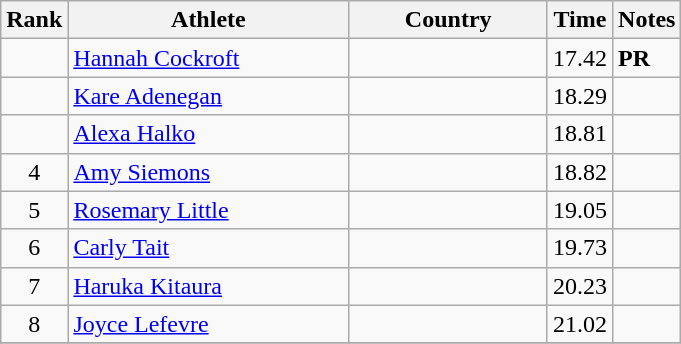<table class="wikitable sortable" style="text-align:left">
<tr>
<th>Rank</th>
<th style="width:180px">Athlete</th>
<th style="width:125px">Country</th>
<th>Time</th>
<th>Notes</th>
</tr>
<tr>
<td align=center></td>
<td><a href='#'>Hannah Cockroft</a></td>
<td></td>
<td align=right>17.42</td>
<td><strong>PR</strong></td>
</tr>
<tr>
<td align=center></td>
<td><a href='#'>Kare Adenegan</a></td>
<td></td>
<td align=right>18.29</td>
<td></td>
</tr>
<tr>
<td align=center></td>
<td><a href='#'>Alexa Halko</a></td>
<td></td>
<td align=right>18.81</td>
<td></td>
</tr>
<tr>
<td align=center>4</td>
<td><a href='#'>Amy Siemons</a></td>
<td></td>
<td align=right>18.82</td>
<td></td>
</tr>
<tr>
<td align=center>5</td>
<td><a href='#'>Rosemary Little</a></td>
<td></td>
<td align=right>19.05</td>
<td></td>
</tr>
<tr>
<td align=center>6</td>
<td><a href='#'>Carly Tait</a></td>
<td></td>
<td align=right>19.73</td>
<td></td>
</tr>
<tr>
<td align=center>7</td>
<td><a href='#'>Haruka Kitaura</a></td>
<td></td>
<td align=right>20.23</td>
<td></td>
</tr>
<tr>
<td align=center>8</td>
<td><a href='#'>Joyce Lefevre</a></td>
<td></td>
<td align=right>21.02</td>
<td></td>
</tr>
<tr>
</tr>
</table>
